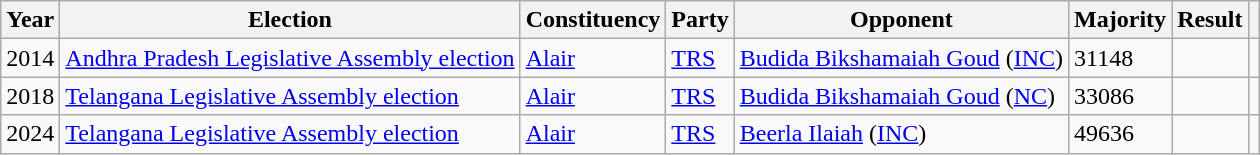<table class="wikitable">
<tr>
<th>Year</th>
<th>Election</th>
<th>Constituency</th>
<th>Party</th>
<th>Opponent</th>
<th>Majority</th>
<th>Result</th>
<th></th>
</tr>
<tr>
<td>2014</td>
<td><a href='#'>Andhra Pradesh Legislative Assembly election</a></td>
<td><a href='#'>Alair</a></td>
<td><a href='#'>TRS</a></td>
<td><a href='#'>Budida Bikshamaiah Goud</a> (<a href='#'>INC</a>)</td>
<td>31148</td>
<td></td>
<td></td>
</tr>
<tr>
<td>2018</td>
<td><a href='#'>Telangana Legislative Assembly election</a></td>
<td><a href='#'>Alair</a></td>
<td><a href='#'>TRS</a></td>
<td><a href='#'>Budida Bikshamaiah Goud</a> (<a href='#'>NC</a>)</td>
<td>33086</td>
<td></td>
<td></td>
</tr>
<tr>
<td>2024</td>
<td><a href='#'>Telangana Legislative Assembly election</a></td>
<td><a href='#'>Alair</a></td>
<td><a href='#'>TRS</a></td>
<td><a href='#'>Beerla Ilaiah</a> (<a href='#'>INC</a>)</td>
<td>49636</td>
<td></td>
<td></td>
</tr>
</table>
